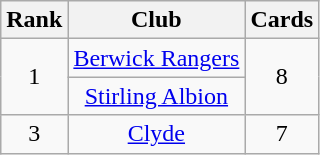<table class="wikitable" style="text-align:center">
<tr>
<th>Rank</th>
<th>Club</th>
<th>Cards</th>
</tr>
<tr>
<td rowspan="2">1</td>
<td><a href='#'>Berwick Rangers</a></td>
<td rowspan="2">8</td>
</tr>
<tr>
<td><a href='#'>Stirling Albion</a></td>
</tr>
<tr>
<td>3</td>
<td><a href='#'>Clyde</a></td>
<td>7</td>
</tr>
</table>
